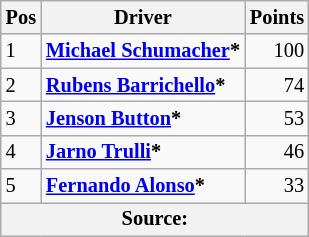<table class="wikitable" style="font-size: 85%;">
<tr>
<th>Pos</th>
<th>Driver</th>
<th>Points</th>
</tr>
<tr>
<td>1</td>
<td> <strong><a href='#'>Michael Schumacher</a>*</strong></td>
<td align="right">100</td>
</tr>
<tr>
<td>2</td>
<td> <strong><a href='#'>Rubens Barrichello</a>*</strong></td>
<td align="right">74</td>
</tr>
<tr>
<td>3</td>
<td> <strong><a href='#'>Jenson Button</a>*</strong></td>
<td align="right">53</td>
</tr>
<tr>
<td>4</td>
<td> <strong><a href='#'>Jarno Trulli</a>*</strong></td>
<td align="right">46</td>
</tr>
<tr>
<td>5</td>
<td> <strong><a href='#'>Fernando Alonso</a>*</strong></td>
<td align="right">33</td>
</tr>
<tr>
<th colspan=4>Source: </th>
</tr>
</table>
